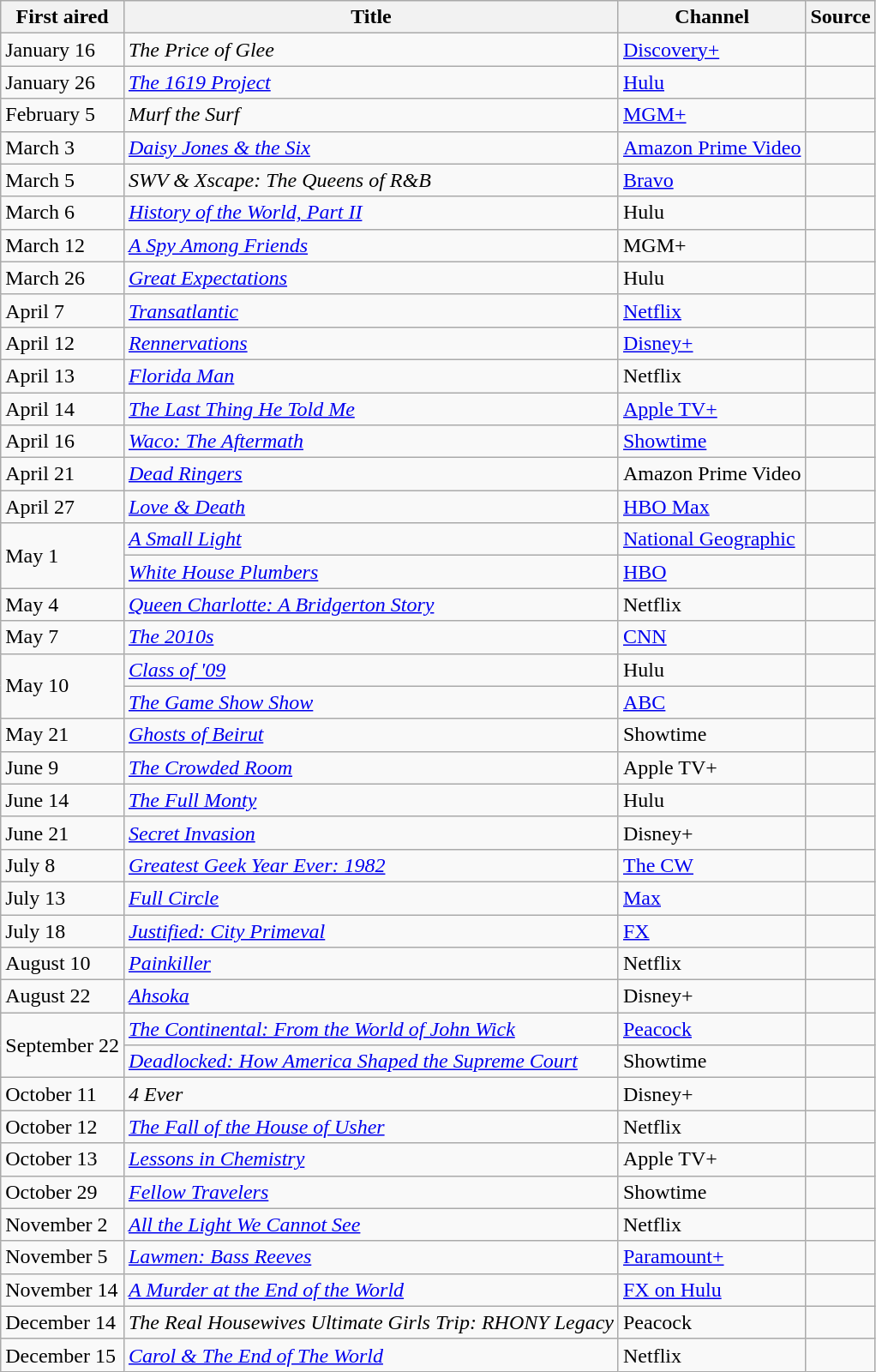<table class="wikitable sortable">
<tr>
<th>First aired</th>
<th>Title</th>
<th>Channel</th>
<th>Source</th>
</tr>
<tr>
<td>January 16</td>
<td><em>The Price of Glee</em></td>
<td><a href='#'>Discovery+</a></td>
<td></td>
</tr>
<tr>
<td>January 26</td>
<td><em><a href='#'>The 1619 Project</a></em></td>
<td><a href='#'>Hulu</a></td>
<td></td>
</tr>
<tr>
<td>February 5</td>
<td><em>Murf the Surf</em></td>
<td><a href='#'>MGM+</a></td>
<td></td>
</tr>
<tr>
<td>March 3</td>
<td><em><a href='#'>Daisy Jones & the Six</a></em></td>
<td><a href='#'>Amazon Prime Video</a></td>
<td></td>
</tr>
<tr>
<td>March 5</td>
<td><em>SWV & Xscape: The Queens of R&B</em></td>
<td><a href='#'>Bravo</a></td>
<td></td>
</tr>
<tr>
<td>March 6</td>
<td><em><a href='#'>History of the World, Part II</a></em></td>
<td>Hulu</td>
<td></td>
</tr>
<tr>
<td>March 12</td>
<td><em><a href='#'>A Spy Among Friends</a></em></td>
<td>MGM+</td>
<td></td>
</tr>
<tr>
<td>March 26</td>
<td><em><a href='#'>Great Expectations</a></em></td>
<td>Hulu</td>
<td></td>
</tr>
<tr>
<td>April 7</td>
<td><em><a href='#'>Transatlantic</a></em></td>
<td><a href='#'>Netflix</a></td>
<td></td>
</tr>
<tr>
<td>April 12</td>
<td><em><a href='#'>Rennervations</a></em></td>
<td><a href='#'>Disney+</a></td>
<td></td>
</tr>
<tr>
<td>April 13</td>
<td><em><a href='#'>Florida Man</a></em></td>
<td>Netflix</td>
<td></td>
</tr>
<tr>
<td>April 14</td>
<td><em><a href='#'>The Last Thing He Told Me</a></em></td>
<td><a href='#'>Apple TV+</a></td>
<td></td>
</tr>
<tr>
<td>April 16</td>
<td><em><a href='#'>Waco: The Aftermath</a></em></td>
<td><a href='#'>Showtime</a></td>
<td></td>
</tr>
<tr>
<td>April 21</td>
<td><em><a href='#'>Dead Ringers</a></em></td>
<td>Amazon Prime Video</td>
<td></td>
</tr>
<tr>
<td>April 27</td>
<td><em><a href='#'>Love & Death</a></em></td>
<td><a href='#'>HBO Max</a></td>
<td></td>
</tr>
<tr>
<td rowspan="2">May 1</td>
<td><em><a href='#'>A Small Light</a></em></td>
<td><a href='#'>National Geographic</a></td>
<td></td>
</tr>
<tr>
<td><em><a href='#'>White House Plumbers</a></em></td>
<td><a href='#'>HBO</a></td>
<td></td>
</tr>
<tr>
<td>May 4</td>
<td><em><a href='#'>Queen Charlotte: A Bridgerton Story</a></em></td>
<td>Netflix</td>
<td></td>
</tr>
<tr>
<td>May 7</td>
<td><em><a href='#'>The 2010s</a></em></td>
<td><a href='#'>CNN</a></td>
<td></td>
</tr>
<tr>
<td rowspan="2">May 10</td>
<td><em><a href='#'>Class of '09</a></em></td>
<td>Hulu</td>
<td></td>
</tr>
<tr>
<td><em><a href='#'>The Game Show Show</a></em></td>
<td><a href='#'>ABC</a></td>
<td></td>
</tr>
<tr>
<td>May 21</td>
<td><em><a href='#'>Ghosts of Beirut</a></em></td>
<td>Showtime</td>
<td></td>
</tr>
<tr>
<td>June 9</td>
<td><em><a href='#'>The Crowded Room</a></em></td>
<td>Apple TV+</td>
<td></td>
</tr>
<tr>
<td>June 14</td>
<td><em><a href='#'>The Full Monty</a></em></td>
<td>Hulu</td>
<td></td>
</tr>
<tr>
<td>June 21</td>
<td><em><a href='#'>Secret Invasion</a></em></td>
<td>Disney+</td>
<td></td>
</tr>
<tr>
<td>July 8</td>
<td><em><a href='#'>Greatest Geek Year Ever: 1982</a></em></td>
<td><a href='#'>The CW</a></td>
<td></td>
</tr>
<tr>
<td>July 13</td>
<td><em><a href='#'>Full Circle</a></em></td>
<td><a href='#'>Max</a></td>
<td></td>
</tr>
<tr>
<td>July 18</td>
<td><em><a href='#'>Justified: City Primeval</a></em></td>
<td><a href='#'>FX</a></td>
<td></td>
</tr>
<tr>
<td>August 10</td>
<td><em><a href='#'>Painkiller</a></em></td>
<td>Netflix</td>
<td></td>
</tr>
<tr>
<td>August 22</td>
<td><em><a href='#'>Ahsoka</a></em></td>
<td>Disney+</td>
<td></td>
</tr>
<tr>
<td rowspan="2">September 22</td>
<td><em><a href='#'>The Continental: From the World of John Wick</a></em></td>
<td><a href='#'>Peacock</a></td>
<td></td>
</tr>
<tr>
<td><em><a href='#'>Deadlocked: How America Shaped the Supreme Court</a></em></td>
<td>Showtime</td>
<td></td>
</tr>
<tr>
<td>October 11</td>
<td><em>4 Ever</em></td>
<td>Disney+</td>
<td></td>
</tr>
<tr>
<td>October 12</td>
<td><em><a href='#'>The Fall of the House of Usher</a></em></td>
<td>Netflix</td>
<td></td>
</tr>
<tr>
<td>October 13</td>
<td><em><a href='#'>Lessons in Chemistry</a></em></td>
<td>Apple TV+</td>
<td></td>
</tr>
<tr>
<td>October 29</td>
<td><em><a href='#'>Fellow Travelers</a></em></td>
<td>Showtime</td>
<td></td>
</tr>
<tr>
<td>November 2</td>
<td><em><a href='#'>All the Light We Cannot See</a></em></td>
<td>Netflix</td>
<td></td>
</tr>
<tr>
<td>November 5</td>
<td><em><a href='#'>Lawmen: Bass Reeves</a></em></td>
<td><a href='#'>Paramount+</a></td>
<td></td>
</tr>
<tr>
<td>November 14</td>
<td><em><a href='#'>A Murder at the End of the World</a></em></td>
<td><a href='#'>FX on Hulu</a></td>
<td></td>
</tr>
<tr>
<td>December 14</td>
<td><em>The Real Housewives Ultimate Girls Trip: RHONY Legacy</em></td>
<td>Peacock</td>
<td></td>
</tr>
<tr>
<td>December 15</td>
<td><em><a href='#'>Carol & The End of The World</a></em></td>
<td>Netflix</td>
<td></td>
</tr>
</table>
